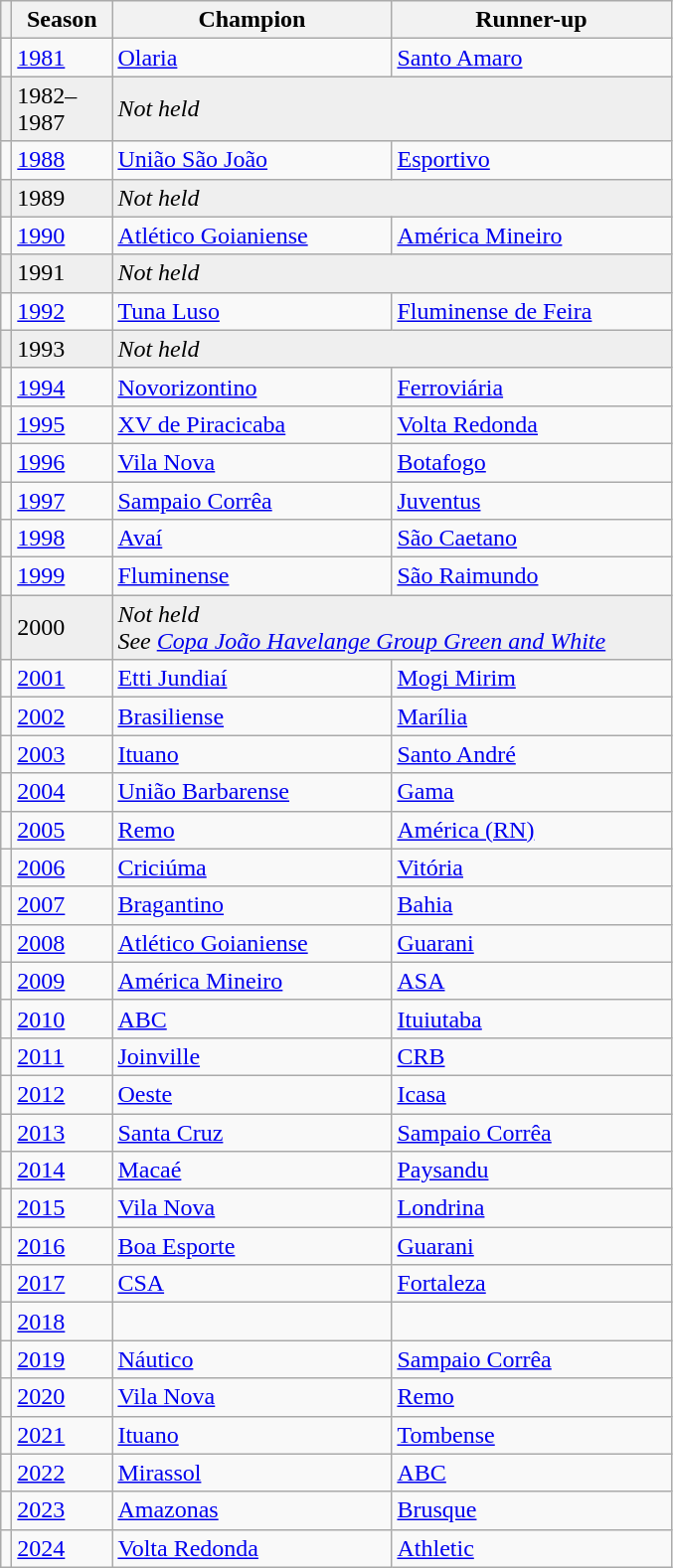<table class="wikitable sortable">
<tr>
<th width=></th>
<th width=60px>Season</th>
<th width=180px>Champion</th>
<th width=180px>Runner-up</th>
</tr>
<tr>
<td></td>
<td><a href='#'>1981</a></td>
<td> <a href='#'>Olaria</a></td>
<td> <a href='#'>Santo Amaro</a></td>
</tr>
<tr bgcolor=#efefef>
<td></td>
<td>1982–1987</td>
<td colspan=2><em>Not held</em></td>
</tr>
<tr>
<td></td>
<td><a href='#'>1988</a></td>
<td> <a href='#'>União São João</a></td>
<td> <a href='#'>Esportivo</a></td>
</tr>
<tr bgcolor=#efefef>
<td></td>
<td>1989</td>
<td colspan=2><em>Not held</em></td>
</tr>
<tr>
<td></td>
<td><a href='#'>1990</a></td>
<td> <a href='#'>Atlético Goianiense</a></td>
<td> <a href='#'>América Mineiro</a></td>
</tr>
<tr bgcolor=#efefef>
<td></td>
<td>1991</td>
<td colspan=2><em>Not held</em></td>
</tr>
<tr>
<td></td>
<td><a href='#'>1992</a></td>
<td> <a href='#'>Tuna Luso</a></td>
<td> <a href='#'>Fluminense de Feira</a></td>
</tr>
<tr bgcolor=#efefef>
<td></td>
<td>1993</td>
<td colspan=2><em>Not held</em></td>
</tr>
<tr>
<td></td>
<td><a href='#'>1994</a></td>
<td> <a href='#'>Novorizontino</a></td>
<td> <a href='#'>Ferroviária</a></td>
</tr>
<tr>
<td></td>
<td><a href='#'>1995</a></td>
<td> <a href='#'>XV de Piracicaba</a></td>
<td> <a href='#'>Volta Redonda</a></td>
</tr>
<tr>
<td></td>
<td><a href='#'>1996</a></td>
<td> <a href='#'>Vila Nova</a></td>
<td> <a href='#'>Botafogo</a></td>
</tr>
<tr>
<td></td>
<td><a href='#'>1997</a></td>
<td> <a href='#'>Sampaio Corrêa</a></td>
<td> <a href='#'>Juventus</a></td>
</tr>
<tr>
<td></td>
<td><a href='#'>1998</a></td>
<td> <a href='#'>Avaí</a></td>
<td> <a href='#'>São Caetano</a></td>
</tr>
<tr>
<td></td>
<td><a href='#'>1999</a></td>
<td> <a href='#'>Fluminense</a></td>
<td> <a href='#'>São Raimundo</a></td>
</tr>
<tr bgcolor=#efefef>
<td></td>
<td>2000</td>
<td colspan=2><em>Not held</em> <br> <em>See <a href='#'>Copa João Havelange Group Green and White</a></em></td>
</tr>
<tr>
<td></td>
<td><a href='#'>2001</a></td>
<td> <a href='#'>Etti Jundiaí</a></td>
<td> <a href='#'>Mogi Mirim</a></td>
</tr>
<tr>
<td></td>
<td><a href='#'>2002</a></td>
<td> <a href='#'>Brasiliense</a></td>
<td> <a href='#'>Marília</a></td>
</tr>
<tr>
<td></td>
<td><a href='#'>2003</a></td>
<td> <a href='#'>Ituano</a></td>
<td> <a href='#'>Santo André</a></td>
</tr>
<tr>
<td></td>
<td><a href='#'>2004</a></td>
<td> <a href='#'>União Barbarense</a></td>
<td> <a href='#'>Gama</a></td>
</tr>
<tr>
<td></td>
<td><a href='#'>2005</a></td>
<td> <a href='#'>Remo</a></td>
<td> <a href='#'>América (RN)</a></td>
</tr>
<tr>
<td></td>
<td><a href='#'>2006</a></td>
<td> <a href='#'>Criciúma</a></td>
<td> <a href='#'>Vitória</a></td>
</tr>
<tr>
<td></td>
<td><a href='#'>2007</a></td>
<td> <a href='#'>Bragantino</a></td>
<td> <a href='#'>Bahia</a></td>
</tr>
<tr>
<td></td>
<td><a href='#'>2008</a></td>
<td> <a href='#'>Atlético Goianiense</a></td>
<td> <a href='#'>Guarani</a></td>
</tr>
<tr>
<td></td>
<td><a href='#'>2009</a></td>
<td> <a href='#'>América Mineiro</a></td>
<td> <a href='#'>ASA</a></td>
</tr>
<tr>
<td></td>
<td><a href='#'>2010</a></td>
<td> <a href='#'>ABC</a></td>
<td> <a href='#'>Ituiutaba</a></td>
</tr>
<tr>
<td></td>
<td><a href='#'>2011</a></td>
<td> <a href='#'>Joinville</a></td>
<td> <a href='#'>CRB</a></td>
</tr>
<tr>
<td></td>
<td><a href='#'>2012</a></td>
<td> <a href='#'>Oeste</a></td>
<td> <a href='#'>Icasa</a></td>
</tr>
<tr>
<td></td>
<td><a href='#'>2013</a></td>
<td> <a href='#'>Santa Cruz</a></td>
<td> <a href='#'>Sampaio Corrêa</a></td>
</tr>
<tr>
<td></td>
<td><a href='#'>2014</a></td>
<td> <a href='#'>Macaé</a></td>
<td> <a href='#'>Paysandu</a></td>
</tr>
<tr>
<td></td>
<td><a href='#'>2015</a></td>
<td> <a href='#'>Vila Nova</a></td>
<td> <a href='#'>Londrina</a></td>
</tr>
<tr>
<td></td>
<td><a href='#'>2016</a></td>
<td> <a href='#'>Boa Esporte</a></td>
<td> <a href='#'>Guarani</a></td>
</tr>
<tr>
<td></td>
<td><a href='#'>2017</a></td>
<td> <a href='#'>CSA</a></td>
<td> <a href='#'>Fortaleza</a></td>
</tr>
<tr>
<td></td>
<td><a href='#'>2018</a></td>
<td> </td>
<td> </td>
</tr>
<tr>
<td></td>
<td><a href='#'>2019</a></td>
<td> <a href='#'>Náutico</a></td>
<td> <a href='#'>Sampaio Corrêa</a></td>
</tr>
<tr>
<td></td>
<td><a href='#'>2020</a></td>
<td> <a href='#'>Vila Nova</a></td>
<td> <a href='#'>Remo</a></td>
</tr>
<tr>
<td></td>
<td><a href='#'>2021</a></td>
<td> <a href='#'>Ituano</a></td>
<td> <a href='#'>Tombense</a></td>
</tr>
<tr>
<td></td>
<td><a href='#'>2022</a></td>
<td> <a href='#'>Mirassol</a></td>
<td> <a href='#'>ABC</a></td>
</tr>
<tr>
<td></td>
<td><a href='#'>2023</a></td>
<td> <a href='#'>Amazonas</a></td>
<td> <a href='#'>Brusque</a></td>
</tr>
<tr>
<td></td>
<td><a href='#'>2024</a></td>
<td> <a href='#'>Volta Redonda</a></td>
<td> <a href='#'>Athletic</a></td>
</tr>
</table>
